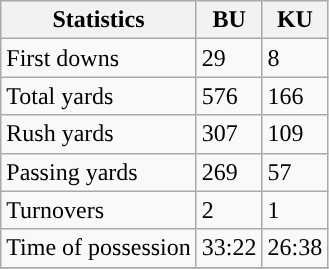<table class="wikitable" style="float: left;">
<tr>
<th>Statistics</th>
<th>BU</th>
<th>KU</th>
</tr>
<tr>
<td>First downs</td>
<td>29</td>
<td>8</td>
</tr>
<tr>
<td>Total yards</td>
<td>576</td>
<td>166</td>
</tr>
<tr>
<td>Rush yards</td>
<td>307</td>
<td>109</td>
</tr>
<tr>
<td>Passing yards</td>
<td>269</td>
<td>57</td>
</tr>
<tr>
<td>Turnovers</td>
<td>2</td>
<td>1</td>
</tr>
<tr>
<td>Time of possession</td>
<td>33:22</td>
<td>26:38</td>
</tr>
<tr>
</tr>
</table>
